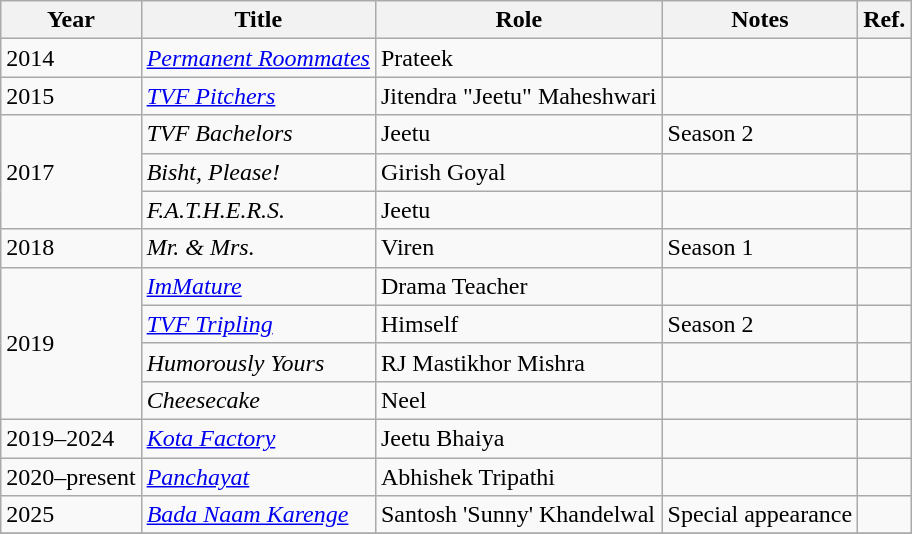<table class="wikitable">
<tr>
<th>Year</th>
<th>Title</th>
<th>Role</th>
<th>Notes</th>
<th>Ref.</th>
</tr>
<tr>
<td>2014</td>
<td><em><a href='#'>Permanent Roommates</a></em></td>
<td>Prateek</td>
<td></td>
<td></td>
</tr>
<tr>
<td>2015</td>
<td><em><a href='#'>TVF Pitchers</a></em></td>
<td>Jitendra "Jeetu" Maheshwari</td>
<td></td>
<td></td>
</tr>
<tr>
<td rowspan=3>2017</td>
<td><em>TVF Bachelors</em></td>
<td>Jeetu</td>
<td>Season 2</td>
<td></td>
</tr>
<tr>
<td><em>Bisht, Please!</em></td>
<td>Girish Goyal</td>
<td></td>
<td></td>
</tr>
<tr>
<td><em>F.A.T.H.E.R.S.</em></td>
<td>Jeetu</td>
<td></td>
<td></td>
</tr>
<tr>
<td>2018</td>
<td><em>Mr. & Mrs.</em></td>
<td>Viren</td>
<td>Season 1</td>
<td></td>
</tr>
<tr>
<td rowspan=4>2019</td>
<td><em><a href='#'>ImMature</a></em></td>
<td>Drama Teacher</td>
<td></td>
<td></td>
</tr>
<tr>
<td><em><a href='#'>TVF Tripling</a></em></td>
<td>Himself</td>
<td>Season 2</td>
<td></td>
</tr>
<tr>
<td><em>Humorously Yours</em></td>
<td>RJ Mastikhor Mishra</td>
<td></td>
<td></td>
</tr>
<tr>
<td><em>Cheesecake</em></td>
<td>Neel</td>
<td></td>
<td></td>
</tr>
<tr>
<td>2019–2024</td>
<td><em><a href='#'>Kota Factory</a></em></td>
<td>Jeetu Bhaiya</td>
<td></td>
<td></td>
</tr>
<tr>
<td>2020–present</td>
<td><em><a href='#'>Panchayat</a></em></td>
<td>Abhishek Tripathi</td>
<td></td>
<td></td>
</tr>
<tr>
<td>2025</td>
<td><em><a href='#'>Bada Naam Karenge</a></em></td>
<td>Santosh 'Sunny' Khandelwal</td>
<td>Special appearance</td>
<td></td>
</tr>
<tr>
</tr>
</table>
